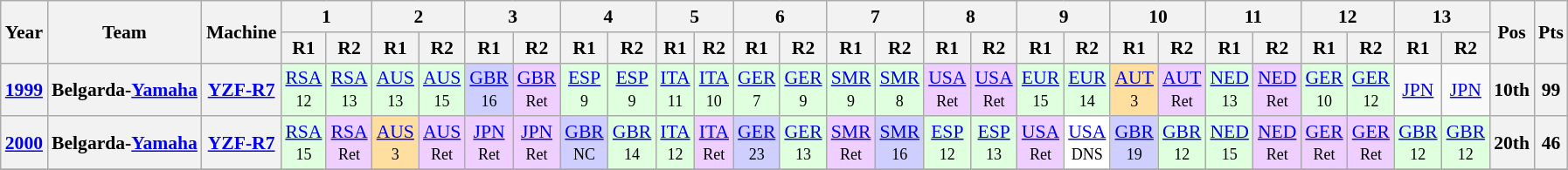<table class="wikitable" style="text-align:center; font-size:90%">
<tr>
<th valign="middle" rowspan=2>Year</th>
<th valign="middle" rowspan=2>Team</th>
<th valign="middle" rowspan=2>Machine</th>
<th colspan=2>1</th>
<th colspan=2>2</th>
<th colspan=2>3</th>
<th colspan=2>4</th>
<th colspan=2>5</th>
<th colspan=2>6</th>
<th colspan=2>7</th>
<th colspan=2>8</th>
<th colspan=2>9</th>
<th colspan=2>10</th>
<th colspan=2>11</th>
<th colspan=2>12</th>
<th colspan=2>13</th>
<th rowspan=2>Pos</th>
<th rowspan=2>Pts</th>
</tr>
<tr>
<th>R1</th>
<th>R2</th>
<th>R1</th>
<th>R2</th>
<th>R1</th>
<th>R2</th>
<th>R1</th>
<th>R2</th>
<th>R1</th>
<th>R2</th>
<th>R1</th>
<th>R2</th>
<th>R1</th>
<th>R2</th>
<th>R1</th>
<th>R2</th>
<th>R1</th>
<th>R2</th>
<th>R1</th>
<th>R2</th>
<th>R1</th>
<th>R2</th>
<th>R1</th>
<th>R2</th>
<th>R1</th>
<th>R2</th>
</tr>
<tr>
<th><a href='#'>1999</a></th>
<th>Belgarda-<a href='#'>Yamaha</a></th>
<th><a href='#'>YZF-R7</a></th>
<td style="background:#dfffdf;"><a href='#'>RSA</a><br><small>12</small></td>
<td style="background:#dfffdf;"><a href='#'>RSA</a><br><small>13</small></td>
<td style="background:#dfffdf;"><a href='#'>AUS</a><br><small>13</small></td>
<td style="background:#dfffdf;"><a href='#'>AUS</a><br><small>15</small></td>
<td style="background:#cfcfff;"><a href='#'>GBR</a><br><small>16</small></td>
<td style="background:#efcfff;"><a href='#'>GBR</a><br><small>Ret</small></td>
<td style="background:#dfffdf;"><a href='#'>ESP</a><br><small>9</small></td>
<td style="background:#dfffdf;"><a href='#'>ESP</a><br><small>9</small></td>
<td style="background:#dfffdf;"><a href='#'>ITA</a><br><small>11</small></td>
<td style="background:#dfffdf;"><a href='#'>ITA</a><br><small>10</small></td>
<td style="background:#dfffdf;"><a href='#'>GER</a><br><small>7</small></td>
<td style="background:#dfffdf;"><a href='#'>GER</a><br><small>9</small></td>
<td style="background:#dfffdf;"><a href='#'>SMR</a><br><small>9</small></td>
<td style="background:#dfffdf;"><a href='#'>SMR</a><br><small>8</small></td>
<td style="background:#efcfff;"><a href='#'>USA</a><br><small>Ret</small></td>
<td style="background:#efcfff;"><a href='#'>USA</a><br><small>Ret</small></td>
<td style="background:#dfffdf;"><a href='#'>EUR</a><br><small>15</small></td>
<td style="background:#dfffdf;"><a href='#'>EUR</a><br><small>14</small></td>
<td style="background:#ffdf9f;"><a href='#'>AUT</a><br><small>3</small></td>
<td style="background:#efcfff;"><a href='#'>AUT</a><br><small>Ret</small></td>
<td style="background:#dfffdf;"><a href='#'>NED</a><br><small>13</small></td>
<td style="background:#efcfff;"><a href='#'>NED</a><br><small>Ret</small></td>
<td style="background:#dfffdf;"><a href='#'>GER</a><br><small>10</small></td>
<td style="background:#dfffdf;"><a href='#'>GER</a><br><small>12</small></td>
<td><a href='#'>JPN</a></td>
<td><a href='#'>JPN</a></td>
<th>10th</th>
<th>99</th>
</tr>
<tr>
<th><a href='#'>2000</a></th>
<th>Belgarda-<a href='#'>Yamaha</a></th>
<th><a href='#'>YZF-R7</a></th>
<td style="background:#dfffdf;"><a href='#'>RSA</a><br><small>15</small></td>
<td style="background:#efcfff;"><a href='#'>RSA</a><br><small>Ret</small></td>
<td style="background:#FFDF9F;"><a href='#'>AUS</a><br><small>3</small></td>
<td style="background:#efcfff;"><a href='#'>AUS</a><br><small>Ret</small></td>
<td style="background:#efcfff;"><a href='#'>JPN</a><br><small>Ret</small></td>
<td style="background:#efcfff;"><a href='#'>JPN</a><br><small>Ret</small></td>
<td style="background:#cfcfff;"><a href='#'>GBR</a><br><small>NC</small></td>
<td style="background:#dfffdf;"><a href='#'>GBR</a><br><small>14</small></td>
<td style="background:#dfffdf;"><a href='#'>ITA</a><br><small>12</small></td>
<td style="background:#efcfff;"><a href='#'>ITA</a><br><small>Ret</small></td>
<td style="background:#cfcfff;"><a href='#'>GER</a><br><small>23</small></td>
<td style="background:#dfffdf;"><a href='#'>GER</a><br><small>13</small></td>
<td style="background:#efcfff;"><a href='#'>SMR</a><br><small>Ret</small></td>
<td style="background:#cfcfff;"><a href='#'>SMR</a><br><small>16</small></td>
<td style="background:#dfffdf;"><a href='#'>ESP</a><br><small>12</small></td>
<td style="background:#dfffdf;"><a href='#'>ESP</a><br><small>13</small></td>
<td style="background:#efcfff;"><a href='#'>USA</a><br><small>Ret</small></td>
<td style="background:#ffffff;"><a href='#'>USA</a><br><small>DNS</small></td>
<td style="background:#cfcfff;"><a href='#'>GBR</a><br><small>19</small></td>
<td style="background:#dfffdf;"><a href='#'>GBR</a><br><small>12</small></td>
<td style="background:#dfffdf;"><a href='#'>NED</a><br><small>15</small></td>
<td style="background:#efcfff;"><a href='#'>NED</a><br><small>Ret</small></td>
<td style="background:#efcfff;"><a href='#'>GER</a><br><small>Ret</small></td>
<td style="background:#efcfff;"><a href='#'>GER</a><br><small>Ret</small></td>
<td style="background:#dfffdf;"><a href='#'>GBR</a><br><small>12</small></td>
<td style="background:#dfffdf;"><a href='#'>GBR</a><br><small>12</small></td>
<th>20th</th>
<th>46</th>
</tr>
<tr>
</tr>
</table>
